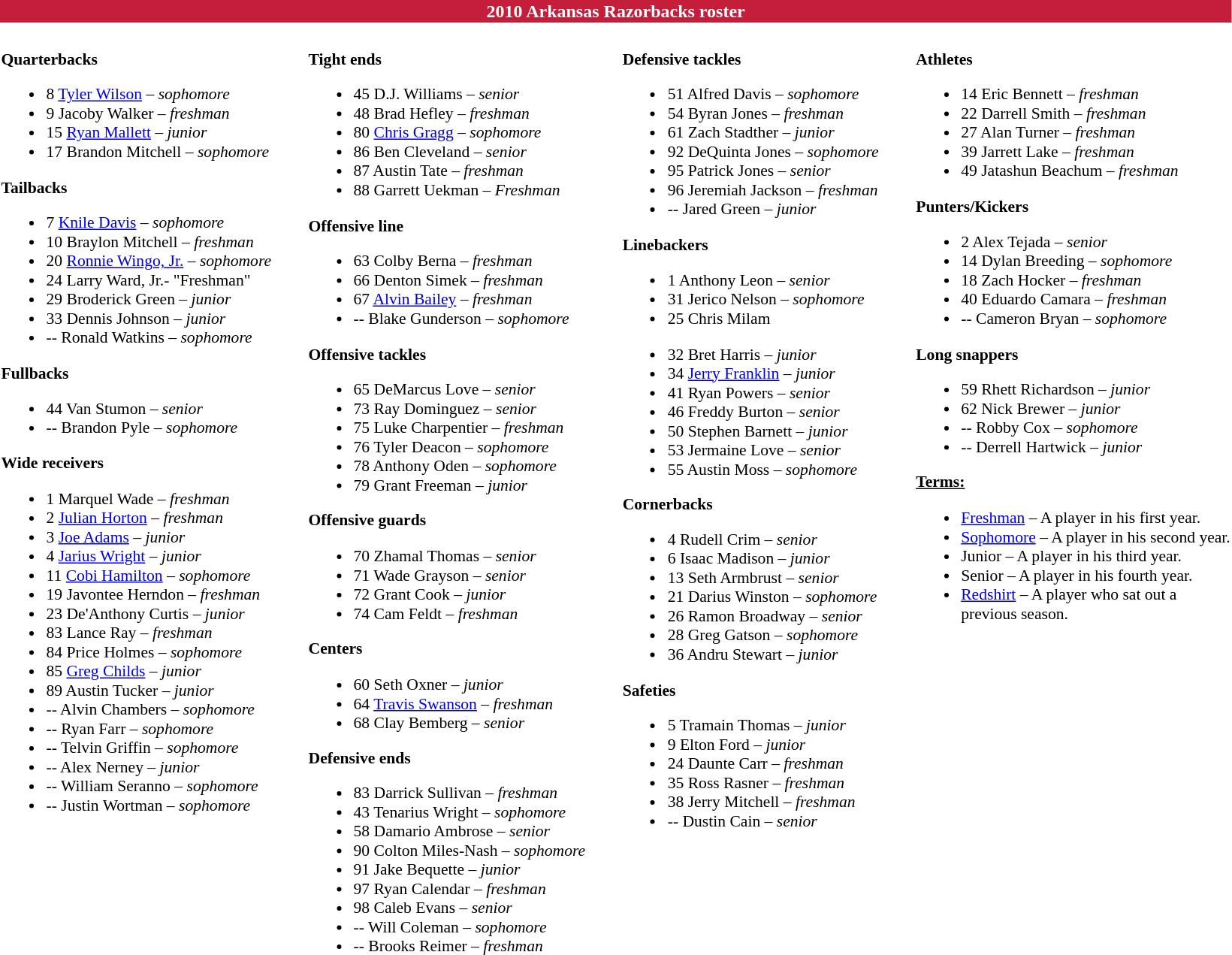<table class="toccolours" style="text-align: left;">
<tr>
<th colspan="9" style="text-align:center; background:#c41e3a; color:white;">2010 Arkansas Razorbacks roster</th>
</tr>
<tr>
<td colspan="9" style="text-align:center;"><small></small></td>
</tr>
<tr>
<td style="font-size:90%; vertical-align:top;"><br><strong>Quarterbacks</strong><ul><li>8 <a href='#'>Tyler Wilson</a> – <em> sophomore</em></li><li>9 Jacoby Walker – <em>freshman</em></li><li>15 <a href='#'>Ryan Mallett</a> – <em> junior</em></li><li>17 Brandon Mitchell – <em>sophomore</em></li></ul><strong>Tailbacks</strong><ul><li>7 <a href='#'>Knile Davis</a> – <em>sophomore</em></li><li>10 Braylon Mitchell – <em>freshman</em></li><li>20 <a href='#'>Ronnie Wingo, Jr.</a> – <em>sophomore</em></li><li>24 Larry Ward, Jr.- "Freshman"</li><li>29 Broderick Green – <em>junior</em></li><li>33 Dennis Johnson – <em>junior</em></li><li>-- Ronald Watkins – <em> sophomore</em></li></ul><strong>Fullbacks</strong><ul><li>44 Van Stumon – <em> senior</em></li><li>-- Brandon Pyle – <em>sophomore</em></li></ul><strong>Wide receivers</strong><ul><li>1 Marquel Wade – <em>freshman</em></li><li>2 <a href='#'>Julian Horton</a> – <em>freshman</em></li><li>3 <a href='#'>Joe Adams</a> – <em>junior</em></li><li>4 <a href='#'>Jarius Wright</a> – <em>junior</em></li><li>11 <a href='#'>Cobi Hamilton</a> – <em>sophomore</em></li><li>19 Javontee Herndon – <em>freshman</em></li><li>23 De'Anthony Curtis – <em>junior</em></li><li>83 Lance Ray – <em> freshman</em></li><li>84 Price Holmes – <em>sophomore</em></li><li>85 <a href='#'>Greg Childs</a> – <em>junior</em></li><li>89 Austin Tucker – <em> junior</em></li><li>-- Alvin Chambers – <em>sophomore</em></li><li>-- Ryan Farr – <em>sophomore</em></li><li>-- Telvin Griffin – <em>sophomore</em></li><li>-- Alex Nerney – <em>junior</em></li><li>-- William Seranno – <em>sophomore</em></li><li>-- Justin Wortman – <em>sophomore</em></li></ul></td>
<td width="25"> </td>
<td style="font-size:90%; vertical-align:top;"><br><strong>Tight ends</strong><ul><li>45 D.J. Williams – <em>senior</em></li><li>48 Brad Hefley – <em>freshman</em></li><li>80 <a href='#'>Chris Gragg</a> – <em>sophomore</em></li><li>86 Ben Cleveland – <em> senior</em></li><li>87 Austin Tate – <em>freshman</em></li><li>88 Garrett Uekman – <em>Freshman</em></li></ul><strong>Offensive line</strong><ul><li>63 Colby Berna – <em> freshman</em></li><li>66 Denton Simek – <em>freshman</em></li><li>67 <a href='#'>Alvin Bailey</a> – <em> freshman</em></li><li>-- Blake Gunderson – <em>sophomore</em></li></ul><strong>Offensive tackles</strong><ul><li>65 DeMarcus Love – <em> senior</em></li><li>73 Ray Dominguez – <em> senior</em></li><li>75 Luke Charpentier – <em>freshman</em></li><li>76 Tyler Deacon – <em> sophomore</em></li><li>78 Anthony Oden – <em>sophomore</em></li><li>79 Grant Freeman – <em> junior</em></li></ul><strong>Offensive guards</strong><ul><li>70 Zhamal Thomas – <em>senior</em></li><li>71 Wade Grayson – <em>senior</em></li><li>72 Grant Cook – <em> junior</em></li><li>74 Cam Feldt – <em>freshman</em></li></ul><strong>Centers</strong><ul><li>60 Seth Oxner – <em> junior</em></li><li>64 <a href='#'>Travis Swanson</a> – <em> freshman</em></li><li>68 Clay Bemberg – <em> senior</em></li></ul><strong>Defensive ends</strong><ul><li>83 Darrick Sullivan – <em>freshman</em></li><li>43 Tenarius Wright – <em> sophomore</em></li><li>58 Damario Ambrose – <em>senior</em></li><li>90 Colton Miles-Nash – <em>sophomore</em></li><li>91 Jake Bequette – <em> junior</em></li><li>97 Ryan Calendar – <em> freshman</em></li><li>98 Caleb Evans – <em>senior</em></li><li>-- Will Coleman – <em>sophomore</em></li><li>-- Brooks Reimer – <em>freshman</em></li></ul></td>
<td width="25"> </td>
<td style="font-size:90%; vertical-align:top;"><br><strong>Defensive tackles</strong><ul><li>51 Alfred Davis – <em> sophomore</em></li><li>54 Byran Jones – <em>freshman</em></li><li>61 Zach Stadther – <em>junior</em></li><li>92 DeQuinta Jones – <em>sophomore</em></li><li>95 Patrick Jones – <em>senior</em></li><li>96 Jeremiah Jackson – <em>freshman</em></li><li>-- Jared Green – <em>junior</em></li></ul><strong>Linebackers</strong><ul><li>1  Anthony Leon – <em>senior</em></li><li>31 Jerico Nelson – <em>sophomore</em></li><li>25 Chris Milam</li></ul><ul><li>32 Bret Harris – <em> junior</em></li><li>34 <a href='#'>Jerry Franklin</a> – <em> junior</em></li><li>41 Ryan Powers – <em> senior</em></li><li>46 Freddy Burton – <em>senior</em></li><li>50 Stephen Barnett – <em>junior</em></li><li>53 Jermaine Love – <em>senior</em></li><li>55 Austin Moss – <em>sophomore</em></li></ul><strong>Cornerbacks</strong><ul><li>4 Rudell Crim – <em>senior</em></li><li>6 Isaac Madison – <em>junior</em></li><li>13 Seth Armbrust – <em> senior</em></li><li>21 Darius Winston – <em>sophomore</em></li><li>26 Ramon Broadway – <em> senior</em></li><li>28 Greg Gatson – <em>sophomore</em></li><li>36 Andru Stewart – <em>junior</em></li></ul><strong>Safeties</strong><ul><li>5 Tramain Thomas – <em>junior</em></li><li>9 Elton Ford – <em>junior</em></li><li>24 Daunte Carr – <em>freshman</em></li><li>35 Ross Rasner – <em>freshman</em></li><li>38 Jerry Mitchell – <em> freshman</em></li><li>-- Dustin Cain – <em>senior</em></li></ul></td>
<td width="25"> </td>
<td style="font-size:90%; vertical-align:top;"><br><strong>Athletes</strong><ul><li>14 Eric Bennett – <em>freshman</em></li><li>22 Darrell Smith – <em>freshman</em></li><li>27 Alan Turner – <em>freshman</em></li><li>39 Jarrett Lake – <em>freshman</em></li><li>49 Jatashun Beachum – <em>freshman</em></li></ul><strong>Punters/Kickers</strong><ul><li>2 Alex Tejada – <em>senior</em></li><li>14 Dylan Breeding – <em>sophomore</em></li><li>18 Zach Hocker – <em>freshman</em></li><li>40 Eduardo Camara – <em>freshman</em></li><li>-- Cameron Bryan – <em> sophomore</em></li></ul><strong>Long snappers</strong><ul><li>59 Rhett Richardson – <em> junior</em></li><li>62 Nick Brewer – <em>junior</em></li><li>-- Robby Cox – <em> sophomore</em></li><li>-- Derrell Hartwick – <em> junior</em></li></ul><u><strong>Terms:</strong></u><ul><li><a href='#'>Freshman</a> – A player in his first year.</li><li><a href='#'>Sophomore</a> – A player in his second year.</li><li>Junior – A player in his third year.</li><li>Senior – A player in his fourth year.</li><li> <a href='#'>Redshirt</a> – A player who sat out a <br> previous season.</li></ul></td>
</tr>
</table>
